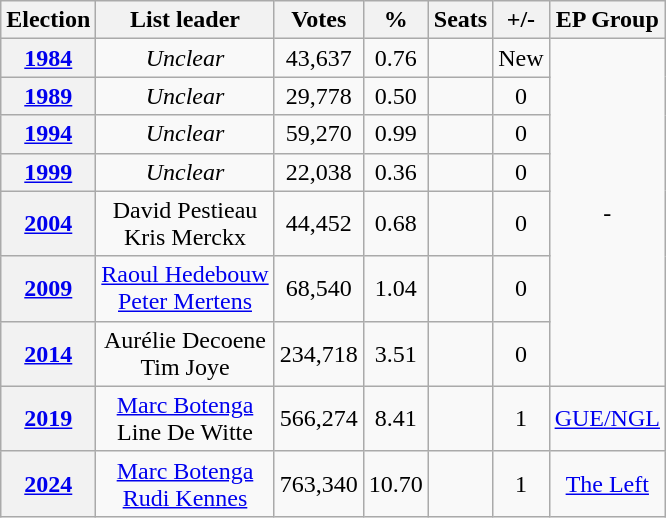<table class="wikitable" style="text-align:center;">
<tr>
<th>Election</th>
<th>List leader</th>
<th>Votes</th>
<th>%</th>
<th>Seats</th>
<th>+/-</th>
<th>EP Group</th>
</tr>
<tr>
<th><a href='#'>1984</a></th>
<td><em>Unclear</em></td>
<td>43,637</td>
<td>0.76</td>
<td></td>
<td>New</td>
<td rowspan=7>-</td>
</tr>
<tr>
<th><a href='#'>1989</a></th>
<td><em>Unclear</em></td>
<td>29,778</td>
<td>0.50</td>
<td></td>
<td> 0</td>
</tr>
<tr>
<th><a href='#'>1994</a></th>
<td><em>Unclear</em></td>
<td>59,270</td>
<td>0.99</td>
<td></td>
<td> 0</td>
</tr>
<tr>
<th><a href='#'>1999</a></th>
<td><em>Unclear</em></td>
<td>22,038</td>
<td>0.36</td>
<td></td>
<td> 0</td>
</tr>
<tr>
<th><a href='#'>2004</a></th>
<td>David Pestieau <br>Kris Merckx </td>
<td>44,452</td>
<td>0.68</td>
<td></td>
<td> 0</td>
</tr>
<tr>
<th><a href='#'>2009</a></th>
<td><a href='#'>Raoul Hedebouw</a> <br><a href='#'>Peter Mertens</a> </td>
<td>68,540</td>
<td>1.04</td>
<td></td>
<td> 0</td>
</tr>
<tr>
<th><a href='#'>2014</a></th>
<td>Aurélie Decoene <br>Tim Joye </td>
<td>234,718</td>
<td>3.51</td>
<td></td>
<td> 0</td>
</tr>
<tr>
<th><a href='#'>2019</a></th>
<td><a href='#'>Marc Botenga</a> <br>Line De Witte </td>
<td>566,274</td>
<td>8.41</td>
<td></td>
<td> 1</td>
<td><a href='#'>GUE/NGL</a></td>
</tr>
<tr>
<th><a href='#'>2024</a></th>
<td><a href='#'>Marc Botenga</a> <br><a href='#'>Rudi Kennes</a> </td>
<td>763,340</td>
<td>10.70</td>
<td></td>
<td> 1</td>
<td><a href='#'>The Left</a></td>
</tr>
</table>
